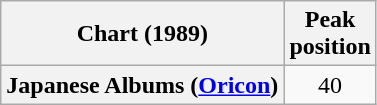<table class="wikitable sortable plainrowheaders">
<tr>
<th scope="col">Chart (1989)</th>
<th scope="col">Peak<br>position</th>
</tr>
<tr>
<th scope="row">Japanese Albums (<a href='#'>Oricon</a>)</th>
<td align="center">40</td>
</tr>
</table>
